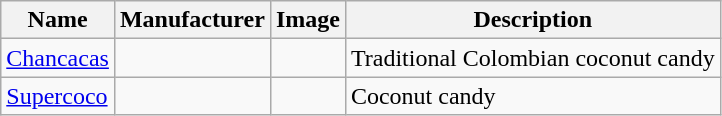<table class="wikitable sortable">
<tr>
<th>Name</th>
<th>Manufacturer</th>
<th class="unsortable">Image</th>
<th>Description</th>
</tr>
<tr>
<td><a href='#'>Chancacas</a></td>
<td></td>
<td></td>
<td>Traditional Colombian coconut candy</td>
</tr>
<tr>
<td><a href='#'>Supercoco</a></td>
<td></td>
<td></td>
<td>Coconut candy</td>
</tr>
</table>
